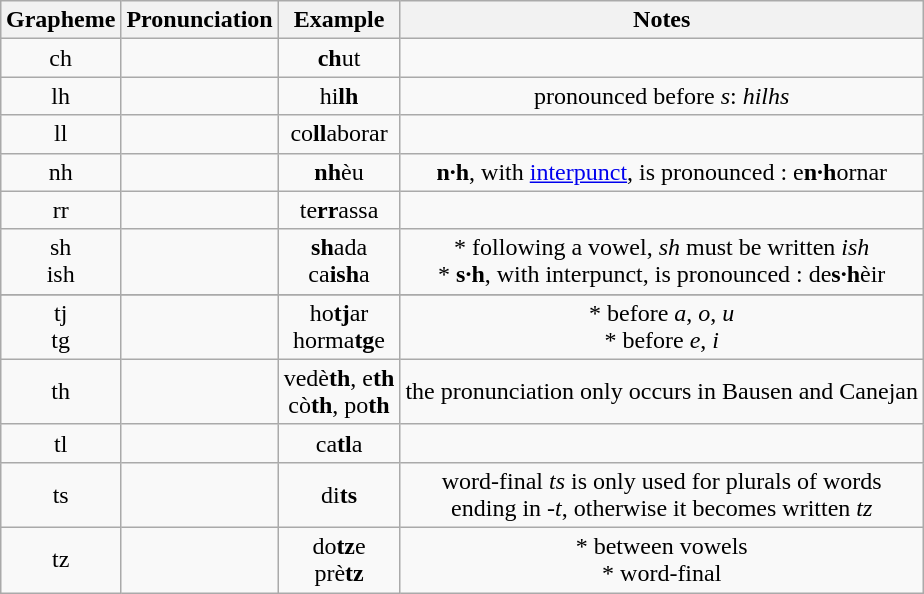<table class="wikitable" style="margin: 1em auto 1em auto; text-align: center;">
<tr>
<th>Grapheme</th>
<th>Pronunciation</th>
<th>Example</th>
<th>Notes</th>
</tr>
<tr>
<td>ch</td>
<td></td>
<td><strong>ch</strong>ut</td>
<td></td>
</tr>
<tr>
<td>lh</td>
<td></td>
<td>hi<strong>lh</strong></td>
<td>pronounced  before <em>s</em>: <em>hilhs</em> </td>
</tr>
<tr>
<td>ll</td>
<td></td>
<td>co<strong>ll</strong>aborar</td>
<td></td>
</tr>
<tr>
<td>nh</td>
<td></td>
<td><strong>nh</strong>èu</td>
<td><strong>n·h</strong>, with <a href='#'>interpunct</a>, is pronounced : e<strong>n·h</strong>ornar</td>
</tr>
<tr>
<td>rr</td>
<td></td>
<td>te<strong>rr</strong>assa</td>
<td></td>
</tr>
<tr>
<td>sh<br>ish</td>
<td></td>
<td><strong>sh</strong>ada<br>ca<strong>ish</strong>a</td>
<td>* following a vowel, <em>sh</em> must be written <em>ish</em><br>* <strong>s·h</strong>, with interpunct, is pronounced : de<strong>s·h</strong>èir</td>
</tr>
<tr>
</tr>
<tr>
<td>tj<br>tg</td>
<td></td>
<td>ho<strong>tj</strong>ar<br>horma<strong>tg</strong>e</td>
<td>* before <em>a</em>, <em>o</em>, <em>u</em><br>* before <em>e</em>, <em>i</em></td>
</tr>
<tr>
<td>th</td>
<td><br></td>
<td>vedè<strong>th</strong>, e<strong>th</strong><br>cò<strong>th</strong>, po<strong>th</strong></td>
<td>the  pronunciation only occurs in Bausen and Canejan</td>
</tr>
<tr>
<td>tl</td>
<td></td>
<td>ca<strong>tl</strong>a</td>
<td></td>
</tr>
<tr>
<td>ts</td>
<td></td>
<td>di<strong>ts</strong></td>
<td>word-final <em>ts</em> is only used for plurals of words<br>ending in <em>-t</em>, otherwise it becomes written <em>tz</em></td>
</tr>
<tr>
<td>tz</td>
<td><br></td>
<td>do<strong>tz</strong>e<br>prè<strong>tz</strong></td>
<td>* between vowels <br>* word-final</td>
</tr>
</table>
